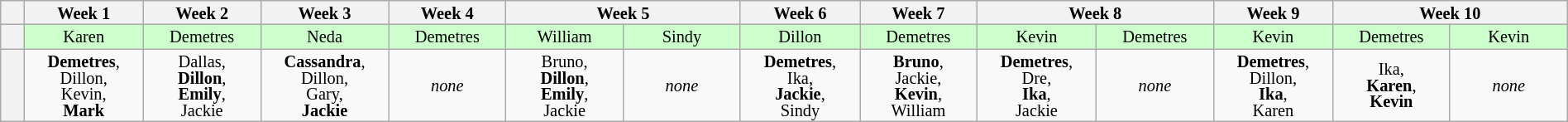<table class="wikitable" style="width:100%; text-align:center; font-size:85%; line-height:13px;">
<tr>
<th style="width:1%"></th>
<th width="5%;">Week 1</th>
<th width="5%;">Week 2</th>
<th width="5%;">Week 3</th>
<th width="5%;">Week 4</th>
<th colspan="2" width="10%;">Week 5 </th>
<th width="5%;">Week 6</th>
<th width="5%;">Week 7</th>
<th colspan="2" width="10%;">Week 8 </th>
<th width="5%;">Week 9</th>
<th colspan="2" width="10%;">Week 10</th>
</tr>
<tr>
<th></th>
<td style="background:#cfc">Karen</td>
<td style="background:#cfc">Demetres</td>
<td style="background:#cfc">Neda</td>
<td style="background:#cfc">Demetres</td>
<td width="5%;" style="background:#cfc">William</td>
<td width="5%;" style="background:#cfc">Sindy</td>
<td style="background:#cfc">Dillon</td>
<td style="background:#cfc">Demetres</td>
<td width="5%;" style="background:#cfc">Kevin</td>
<td width="5%;" style="background:#cfc">Demetres</td>
<td style="background:#cfc">Kevin</td>
<td width="5%;" style="background:#cfc">Demetres</td>
<td width="5%;" style="background:#cfc">Kevin</td>
</tr>
<tr>
<th></th>
<td><strong>Demetres</strong>,<br>Dillon,<br>Kevin,<br><strong>Mark</strong></td>
<td>Dallas,<br><strong>Dillon</strong>,<br><strong>Emily</strong>,<br>Jackie</td>
<td><strong>Cassandra</strong>,<br>Dillon,<br>Gary,<br><strong>Jackie</strong></td>
<td><em>none</em></td>
<td>Bruno,<br><strong>Dillon</strong>,<br><strong>Emily</strong>,<br>Jackie</td>
<td><em>none</em></td>
<td><strong>Demetres</strong>,<br>Ika,<br><strong>Jackie</strong>,<br>Sindy</td>
<td><strong>Bruno</strong>,<br>Jackie,<br><strong>Kevin</strong>,<br>William</td>
<td><strong>Demetres</strong>,<br>Dre,<br><strong>Ika</strong>,<br>Jackie</td>
<td><em>none</em></td>
<td><strong>Demetres</strong>,<br>Dillon,<br><strong>Ika</strong>,<br>Karen</td>
<td>Ika,<br><strong>Karen</strong>,<br><strong>Kevin</strong></td>
<td><em>none</em></td>
</tr>
</table>
